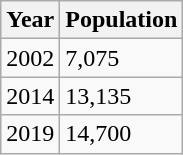<table class="wikitable">
<tr>
<th>Year</th>
<th>Population</th>
</tr>
<tr>
<td>2002</td>
<td>7,075</td>
</tr>
<tr>
<td>2014</td>
<td>13,135</td>
</tr>
<tr>
<td>2019</td>
<td>14,700</td>
</tr>
</table>
